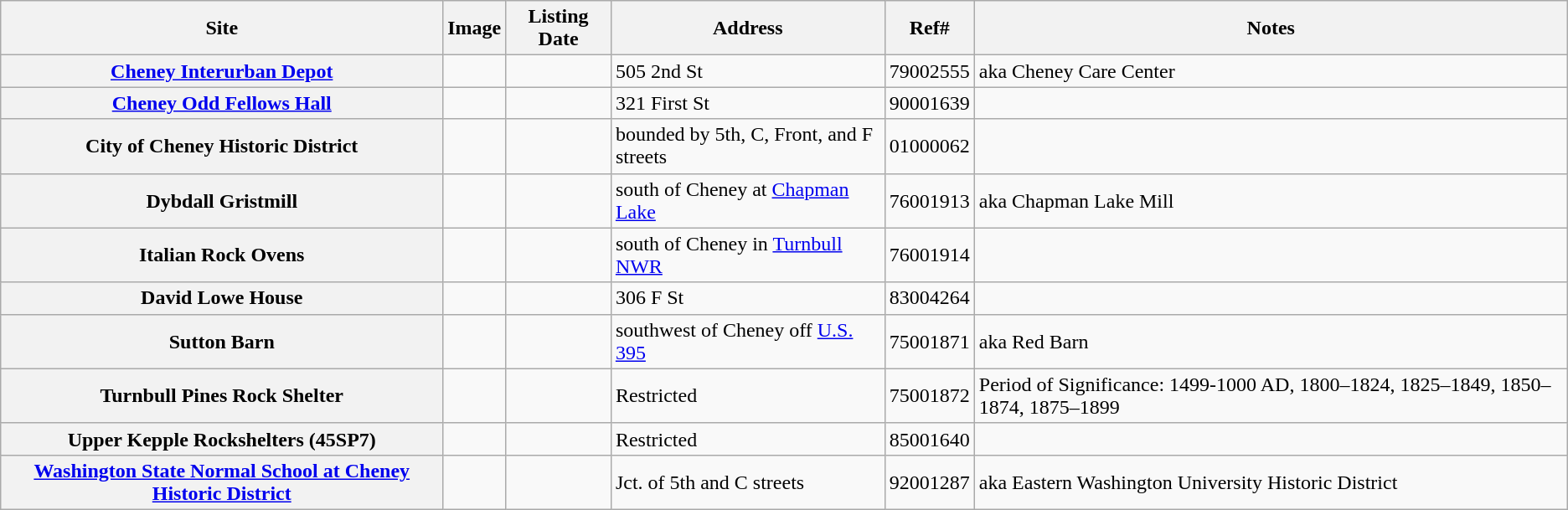<table class="wikitable sortable" style="font-size:100%;text-align:left;">
<tr>
<th>Site</th>
<th class="unsortable">Image</th>
<th>Listing Date</th>
<th>Address</th>
<th>Ref#</th>
<th class="unsortable">Notes</th>
</tr>
<tr>
<th><a href='#'>Cheney Interurban Depot</a></th>
<td></td>
<td></td>
<td>505 2nd St</td>
<td>79002555</td>
<td>aka Cheney Care Center</td>
</tr>
<tr>
<th><a href='#'>Cheney Odd Fellows Hall</a></th>
<td></td>
<td></td>
<td>321 First St</td>
<td>90001639</td>
<td></td>
</tr>
<tr>
<th>City of Cheney Historic District</th>
<td></td>
<td></td>
<td>bounded by 5th, C, Front, and F streets</td>
<td>01000062</td>
<td></td>
</tr>
<tr>
<th>Dybdall Gristmill</th>
<td></td>
<td></td>
<td> south of Cheney at <a href='#'>Chapman Lake</a></td>
<td>76001913</td>
<td>aka Chapman Lake Mill</td>
</tr>
<tr>
<th>Italian Rock Ovens</th>
<td></td>
<td></td>
<td>south of Cheney in <a href='#'>Turnbull NWR</a></td>
<td>76001914</td>
<td></td>
</tr>
<tr>
<th>David Lowe House</th>
<td></td>
<td></td>
<td>306 F St</td>
<td>83004264</td>
<td><br></td>
</tr>
<tr>
<th>Sutton Barn</th>
<td></td>
<td></td>
<td> southwest of Cheney off <a href='#'>U.S. 395</a></td>
<td>75001871</td>
<td>aka Red Barn</td>
</tr>
<tr>
<th>Turnbull Pines Rock Shelter</th>
<td></td>
<td></td>
<td>Restricted</td>
<td>75001872</td>
<td>Period of Significance: 1499-1000 AD, 1800–1824, 1825–1849, 1850–1874, 1875–1899</td>
</tr>
<tr>
<th>Upper Kepple Rockshelters (45SP7)</th>
<td></td>
<td></td>
<td>Restricted</td>
<td>85001640</td>
<td></td>
</tr>
<tr>
<th><a href='#'>Washington State Normal School at Cheney Historic District</a></th>
<td></td>
<td></td>
<td>Jct. of 5th and C streets</td>
<td>92001287</td>
<td>aka Eastern Washington University Historic District</td>
</tr>
</table>
